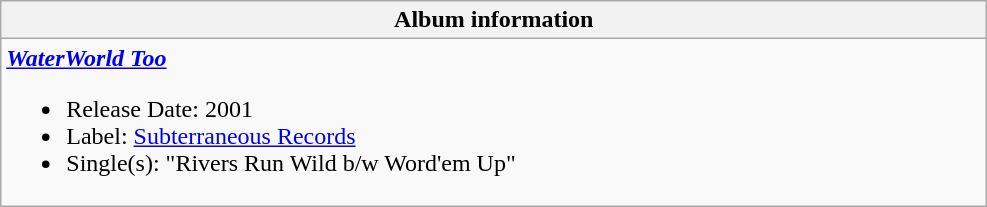<table class="wikitable">
<tr>
<th align="left" width="650">Album information</th>
</tr>
<tr>
<td align="left"><strong><em><a href='#'>WaterWorld Too</a></em></strong><br><ul><li>Release Date: 2001</li><li>Label: <a href='#'>Subterraneous Records</a></li><li>Single(s): "Rivers Run Wild b/w Word'em Up"</li></ul></td>
</tr>
</table>
